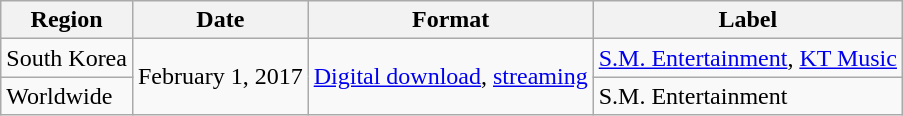<table class="wikitable">
<tr>
<th>Region</th>
<th>Date</th>
<th>Format</th>
<th>Label</th>
</tr>
<tr>
<td>South Korea</td>
<td rowspan="2">February 1, 2017</td>
<td rowspan="2"><a href='#'>Digital download</a>, <a href='#'>streaming</a></td>
<td><a href='#'>S.M. Entertainment</a>, <a href='#'>KT Music</a></td>
</tr>
<tr>
<td>Worldwide</td>
<td>S.M. Entertainment</td>
</tr>
</table>
